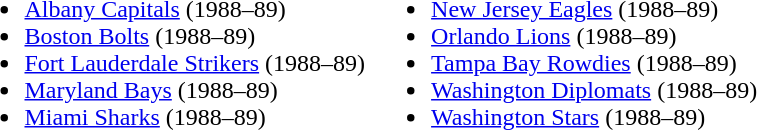<table>
<tr>
<td valign="top"><br><ul><li><a href='#'>Albany Capitals</a> (1988–89)</li><li><a href='#'>Boston Bolts</a> (1988–89)</li><li><a href='#'>Fort Lauderdale Strikers</a> (1988–89)</li><li><a href='#'>Maryland Bays</a> (1988–89)</li><li><a href='#'>Miami Sharks</a> (1988–89)</li></ul></td>
<td width="50%" valign="top"><br><ul><li><a href='#'>New Jersey Eagles</a> (1988–89)</li><li><a href='#'>Orlando Lions</a> (1988–89)</li><li><a href='#'>Tampa Bay Rowdies</a> (1988–89)</li><li><a href='#'>Washington Diplomats</a> (1988–89)</li><li><a href='#'>Washington Stars</a> (1988–89)</li></ul></td>
</tr>
</table>
